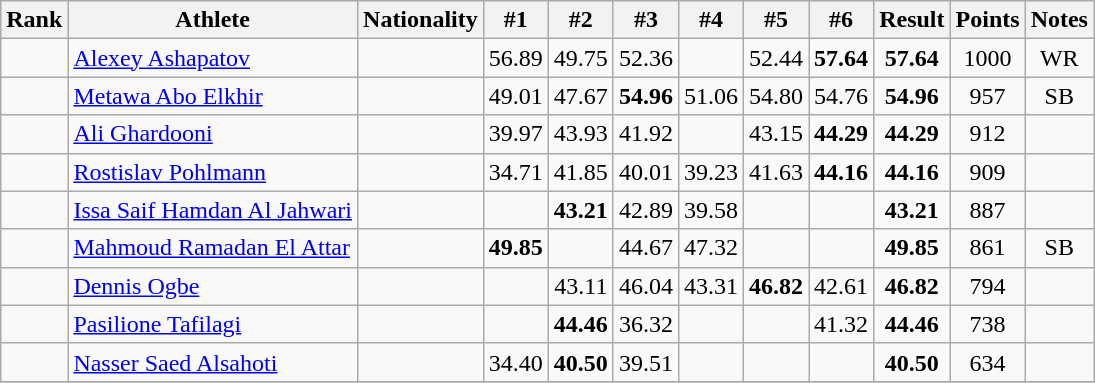<table class="wikitable sortable" style="text-align:center">
<tr>
<th>Rank</th>
<th>Athlete</th>
<th>Nationality</th>
<th>#1</th>
<th>#2</th>
<th>#3</th>
<th>#4</th>
<th>#5</th>
<th>#6</th>
<th>Result</th>
<th>Points</th>
<th>Notes</th>
</tr>
<tr>
<td></td>
<td align=left><a href='#'>Alexey Ashapatov</a></td>
<td align=left></td>
<td>56.89</td>
<td>49.75</td>
<td>52.36</td>
<td></td>
<td>52.44</td>
<td><strong>57.64</strong></td>
<td><strong>57.64</strong></td>
<td>1000</td>
<td>WR</td>
</tr>
<tr>
<td></td>
<td align=left><a href='#'>Metawa Abo Elkhir</a></td>
<td align=left></td>
<td>49.01</td>
<td>47.67</td>
<td><strong>54.96</strong></td>
<td>51.06</td>
<td>54.80</td>
<td>54.76</td>
<td><strong>54.96</strong></td>
<td>957</td>
<td>SB</td>
</tr>
<tr>
<td></td>
<td align=left><a href='#'>Ali Ghardooni</a></td>
<td align=left></td>
<td>39.97</td>
<td>43.93</td>
<td>41.92</td>
<td></td>
<td>43.15</td>
<td><strong>44.29</strong></td>
<td><strong>44.29</strong></td>
<td>912</td>
<td></td>
</tr>
<tr>
<td></td>
<td align=left><a href='#'>Rostislav Pohlmann</a></td>
<td align=left></td>
<td>34.71</td>
<td>41.85</td>
<td>40.01</td>
<td>39.23</td>
<td>41.63</td>
<td><strong>44.16</strong></td>
<td><strong>44.16</strong></td>
<td>909</td>
<td></td>
</tr>
<tr>
<td></td>
<td align=left><a href='#'>Issa Saif Hamdan Al Jahwari</a></td>
<td align=left></td>
<td></td>
<td><strong>43.21</strong></td>
<td>42.89</td>
<td>39.58</td>
<td></td>
<td></td>
<td><strong>43.21</strong></td>
<td>887</td>
<td></td>
</tr>
<tr>
<td></td>
<td align=left><a href='#'>Mahmoud Ramadan El Attar</a></td>
<td align=left></td>
<td><strong>49.85</strong></td>
<td></td>
<td>44.67</td>
<td>47.32</td>
<td></td>
<td></td>
<td><strong>49.85</strong></td>
<td>861</td>
<td>SB</td>
</tr>
<tr>
<td></td>
<td align=left><a href='#'>Dennis Ogbe</a></td>
<td align=left></td>
<td></td>
<td>43.11</td>
<td>46.04</td>
<td>43.31</td>
<td><strong>46.82</strong></td>
<td>42.61</td>
<td><strong>46.82</strong></td>
<td>794</td>
<td></td>
</tr>
<tr>
<td></td>
<td align=left><a href='#'>Pasilione Tafilagi</a></td>
<td align=left></td>
<td></td>
<td><strong>44.46</strong></td>
<td>36.32</td>
<td></td>
<td></td>
<td>41.32</td>
<td><strong>44.46</strong></td>
<td>738</td>
<td></td>
</tr>
<tr>
<td></td>
<td align=left><a href='#'>Nasser Saed Alsahoti</a></td>
<td align=left></td>
<td>34.40</td>
<td><strong>40.50</strong></td>
<td>39.51</td>
<td></td>
<td></td>
<td></td>
<td><strong>40.50</strong></td>
<td>634</td>
<td></td>
</tr>
<tr>
</tr>
</table>
